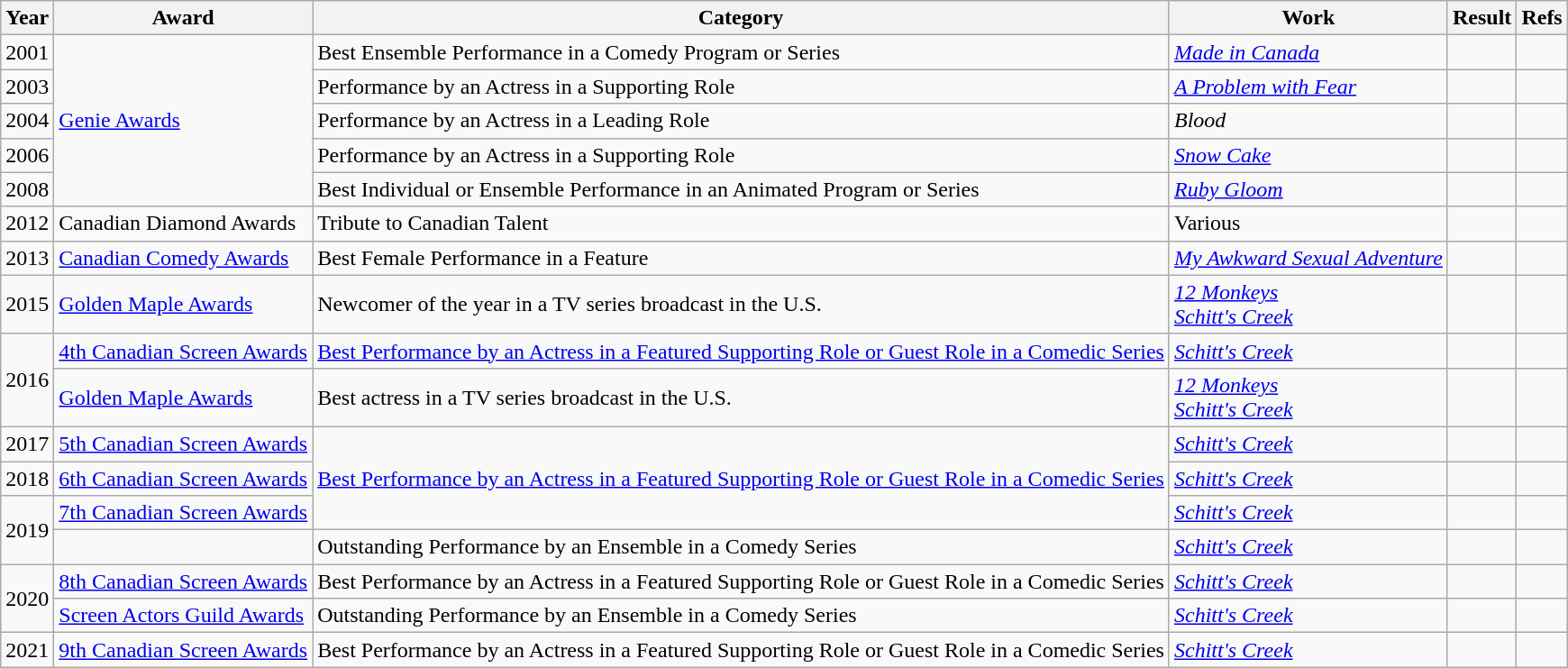<table class="wikitable">
<tr>
<th>Year</th>
<th>Award</th>
<th>Category</th>
<th>Work</th>
<th>Result</th>
<th>Refs</th>
</tr>
<tr>
<td>2001</td>
<td rowspan="5"><a href='#'>Genie Awards</a></td>
<td>Best Ensemble Performance in a Comedy Program or Series</td>
<td><em><a href='#'>Made in Canada</a></em></td>
<td></td>
<td style="text-align:center;"></td>
</tr>
<tr>
<td>2003</td>
<td>Performance by an Actress in a Supporting Role</td>
<td><em><a href='#'>A Problem with Fear</a></em></td>
<td></td>
<td style="text-align:center;"></td>
</tr>
<tr>
<td>2004</td>
<td>Performance by an Actress in a Leading Role</td>
<td><em>Blood</em></td>
<td></td>
<td style="text-align:center;"></td>
</tr>
<tr>
<td>2006</td>
<td>Performance by an Actress in a Supporting Role</td>
<td><em><a href='#'>Snow Cake</a></em></td>
<td></td>
<td style="text-align:center;"></td>
</tr>
<tr>
<td>2008</td>
<td>Best Individual or Ensemble Performance in an Animated Program or Series</td>
<td><em><a href='#'>Ruby Gloom</a></em></td>
<td></td>
<td style="text-align:center;"></td>
</tr>
<tr>
<td>2012</td>
<td style="white-space:nowrap;">Canadian Diamond Awards</td>
<td>Tribute to Canadian Talent</td>
<td>Various</td>
<td></td>
<td style="text-align:center;"></td>
</tr>
<tr>
<td>2013</td>
<td><a href='#'>Canadian Comedy Awards</a></td>
<td>Best Female Performance in a Feature</td>
<td style="white-space:nowrap;"><em><a href='#'>My Awkward Sexual Adventure</a></em></td>
<td></td>
<td style="text-align:center;"></td>
</tr>
<tr>
<td>2015</td>
<td><a href='#'>Golden Maple Awards</a></td>
<td>Newcomer of the year in a TV series broadcast in the U.S.</td>
<td><em><a href='#'>12 Monkeys</a></em><br><em><a href='#'>Schitt's Creek</a></em></td>
<td></td>
<td style="text-align:center;"></td>
</tr>
<tr>
<td rowspan="2">2016</td>
<td><a href='#'>4th Canadian Screen Awards</a></td>
<td><a href='#'>Best Performance by an Actress in a Featured Supporting Role or Guest Role in a Comedic Series</a></td>
<td><em><a href='#'>Schitt's Creek</a></em></td>
<td></td>
<td style="text-align:center;"></td>
</tr>
<tr>
<td><a href='#'>Golden Maple Awards</a></td>
<td>Best actress in a TV series broadcast in the U.S.</td>
<td><em><a href='#'>12 Monkeys</a></em><br><em><a href='#'>Schitt's Creek</a></em></td>
<td></td>
<td style="text-align:center;"></td>
</tr>
<tr>
<td>2017</td>
<td><a href='#'>5th Canadian Screen Awards</a></td>
<td rowspan="3"><a href='#'>Best Performance by an Actress in a Featured Supporting Role or Guest Role in a Comedic Series</a></td>
<td><em><a href='#'>Schitt's Creek</a></em></td>
<td></td>
<td style="text-align:center;"></td>
</tr>
<tr>
<td>2018</td>
<td><a href='#'>6th Canadian Screen Awards</a></td>
<td><em><a href='#'>Schitt's Creek</a></em></td>
<td></td>
<td style="text-align:center;"></td>
</tr>
<tr>
<td rowspan="2">2019</td>
<td><a href='#'>7th Canadian Screen Awards</a></td>
<td><em><a href='#'>Schitt's Creek</a></em></td>
<td></td>
<td style="text-align:center;"></td>
</tr>
<tr>
<td></td>
<td>Outstanding Performance by an Ensemble in a Comedy Series</td>
<td><em><a href='#'>Schitt's Creek</a></em></td>
<td></td>
<td style="text-align:center;"></td>
</tr>
<tr>
<td rowspan="2">2020</td>
<td><a href='#'>8th Canadian Screen Awards</a></td>
<td>Best Performance by an Actress in a Featured Supporting Role or Guest Role in a Comedic Series</td>
<td><em><a href='#'>Schitt's Creek</a></em></td>
<td></td>
<td style="text-align:center;"></td>
</tr>
<tr>
<td><a href='#'>Screen Actors Guild Awards</a></td>
<td>Outstanding Performance by an Ensemble in a Comedy Series</td>
<td><em><a href='#'>Schitt's Creek</a></em></td>
<td></td>
<td style="text-align:center;"></td>
</tr>
<tr>
<td>2021</td>
<td><a href='#'>9th Canadian Screen Awards</a></td>
<td>Best Performance by an Actress in a Featured Supporting Role or Guest Role in a Comedic Series</td>
<td><em><a href='#'>Schitt's Creek</a></em></td>
<td></td>
<td style="text-align:center;"></td>
</tr>
</table>
